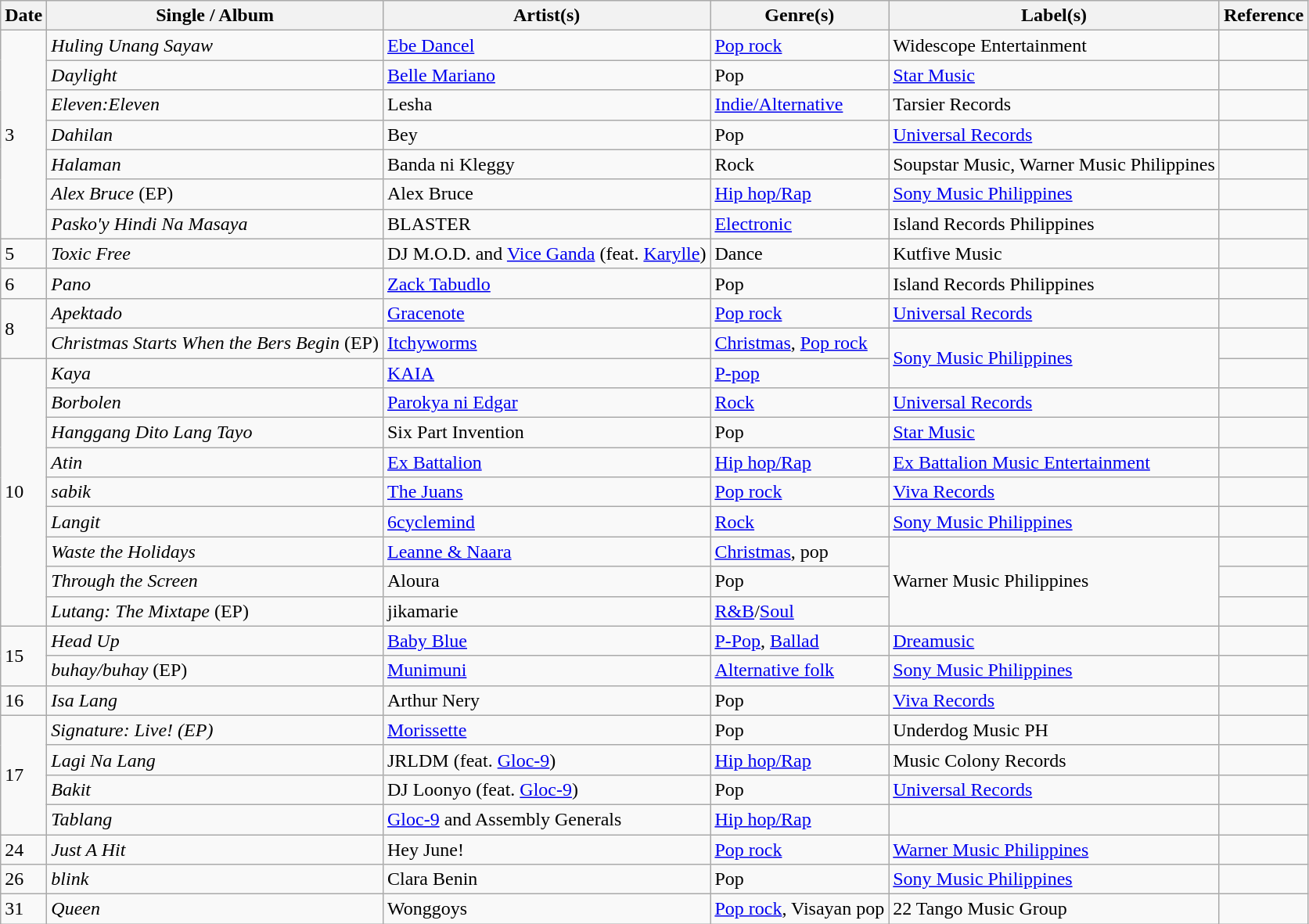<table class="wikitable">
<tr>
<th>Date</th>
<th>Single / Album</th>
<th>Artist(s)</th>
<th>Genre(s)</th>
<th>Label(s)</th>
<th>Reference</th>
</tr>
<tr>
<td rowspan="7">3</td>
<td><em>Huling Unang Sayaw</em></td>
<td><a href='#'>Ebe Dancel</a></td>
<td><a href='#'>Pop rock</a></td>
<td>Widescope Entertainment</td>
<td></td>
</tr>
<tr>
<td><em>Daylight</em></td>
<td><a href='#'>Belle Mariano</a></td>
<td>Pop</td>
<td><a href='#'>Star Music</a></td>
<td></td>
</tr>
<tr>
<td><em>Eleven:Eleven</em></td>
<td>Lesha</td>
<td><a href='#'>Indie/Alternative</a></td>
<td>Tarsier Records</td>
<td></td>
</tr>
<tr>
<td><em>Dahilan</em></td>
<td>Bey</td>
<td>Pop</td>
<td><a href='#'>Universal Records</a></td>
<td></td>
</tr>
<tr>
<td><em>Halaman</em></td>
<td>Banda ni Kleggy</td>
<td>Rock</td>
<td>Soupstar Music, Warner Music Philippines</td>
<td></td>
</tr>
<tr>
<td><em>Alex Bruce</em> (EP)</td>
<td>Alex Bruce</td>
<td><a href='#'>Hip hop/Rap</a></td>
<td><a href='#'>Sony Music Philippines</a></td>
<td></td>
</tr>
<tr>
<td><em>Pasko'y Hindi Na Masaya</em></td>
<td>BLASTER</td>
<td><a href='#'>Electronic</a></td>
<td>Island Records Philippines</td>
<td></td>
</tr>
<tr>
<td>5</td>
<td><em>Toxic Free</em></td>
<td>DJ M.O.D. and <a href='#'>Vice Ganda</a> (feat. <a href='#'>Karylle</a>)</td>
<td>Dance</td>
<td>Kutfive Music</td>
<td></td>
</tr>
<tr>
<td>6</td>
<td><em>Pano</em></td>
<td><a href='#'>Zack Tabudlo</a></td>
<td>Pop</td>
<td>Island Records Philippines</td>
<td></td>
</tr>
<tr>
<td rowspan="2">8</td>
<td><em>Apektado</em></td>
<td><a href='#'>Gracenote</a></td>
<td><a href='#'>Pop rock</a></td>
<td><a href='#'>Universal Records</a></td>
<td></td>
</tr>
<tr>
<td><em>Christmas Starts When the Bers Begin</em> (EP)</td>
<td><a href='#'>Itchyworms</a></td>
<td><a href='#'>Christmas</a>, <a href='#'>Pop rock</a></td>
<td rowspan="2"><a href='#'>Sony Music Philippines</a></td>
<td></td>
</tr>
<tr>
<td rowspan="9">10</td>
<td><em>Kaya</em></td>
<td><a href='#'>KAIA</a></td>
<td><a href='#'>P-pop</a></td>
<td></td>
</tr>
<tr>
<td><em>Borbolen</em></td>
<td><a href='#'>Parokya ni Edgar</a></td>
<td><a href='#'>Rock</a></td>
<td><a href='#'>Universal Records</a></td>
<td></td>
</tr>
<tr>
<td><em>Hanggang Dito Lang Tayo</em></td>
<td>Six Part Invention</td>
<td>Pop</td>
<td><a href='#'>Star Music</a></td>
<td></td>
</tr>
<tr>
<td><em>Atin</em></td>
<td><a href='#'>Ex Battalion</a></td>
<td><a href='#'>Hip hop/Rap</a></td>
<td><a href='#'>Ex Battalion Music Entertainment</a></td>
<td></td>
</tr>
<tr>
<td><em>sabik</em></td>
<td><a href='#'>The Juans</a></td>
<td><a href='#'>Pop rock</a></td>
<td><a href='#'>Viva Records</a></td>
<td></td>
</tr>
<tr>
<td><em>Langit</em></td>
<td><a href='#'>6cyclemind</a></td>
<td><a href='#'>Rock</a></td>
<td><a href='#'>Sony Music Philippines</a></td>
<td></td>
</tr>
<tr>
<td><em>Waste the Holidays</em></td>
<td><a href='#'>Leanne & Naara</a></td>
<td><a href='#'>Christmas</a>, pop</td>
<td rowspan="3">Warner Music Philippines</td>
<td></td>
</tr>
<tr>
<td><em>Through the Screen</em></td>
<td>Aloura</td>
<td>Pop</td>
<td></td>
</tr>
<tr>
<td><em>Lutang: The Mixtape</em> (EP)</td>
<td>jikamarie</td>
<td><a href='#'>R&B</a>/<a href='#'>Soul</a></td>
<td></td>
</tr>
<tr>
<td rowspan="2">15</td>
<td><em>Head Up</em></td>
<td><a href='#'>Baby Blue</a></td>
<td><a href='#'>P-Pop</a>, <a href='#'>Ballad</a></td>
<td><a href='#'>Dreamusic</a></td>
<td></td>
</tr>
<tr>
<td><em>buhay/buhay</em> (EP)</td>
<td><a href='#'>Munimuni</a></td>
<td><a href='#'>Alternative folk</a></td>
<td><a href='#'>Sony Music Philippines</a></td>
<td></td>
</tr>
<tr>
<td>16</td>
<td><em>Isa Lang</em></td>
<td>Arthur Nery</td>
<td>Pop</td>
<td><a href='#'>Viva Records</a></td>
<td></td>
</tr>
<tr>
<td rowspan="4">17</td>
<td><em>Signature: Live! (EP)</em></td>
<td><a href='#'>Morissette</a></td>
<td>Pop</td>
<td>Underdog Music PH</td>
<td></td>
</tr>
<tr>
<td><em>Lagi Na Lang</em></td>
<td>JRLDM (feat. <a href='#'>Gloc-9</a>)</td>
<td><a href='#'>Hip hop/Rap</a></td>
<td>Music Colony Records</td>
<td></td>
</tr>
<tr>
<td><em>Bakit</em></td>
<td>DJ Loonyo (feat. <a href='#'>Gloc-9</a>)</td>
<td>Pop</td>
<td><a href='#'>Universal Records</a></td>
<td></td>
</tr>
<tr>
<td><em>Tablang</em></td>
<td><a href='#'>Gloc-9</a> and Assembly Generals</td>
<td><a href='#'>Hip hop/Rap</a></td>
<td></td>
<td></td>
</tr>
<tr>
<td>24</td>
<td><em>Just A Hit</em></td>
<td>Hey June!</td>
<td><a href='#'>Pop rock</a></td>
<td><a href='#'>Warner Music Philippines</a></td>
<td></td>
</tr>
<tr>
<td>26</td>
<td><em>blink</em></td>
<td>Clara Benin</td>
<td>Pop</td>
<td><a href='#'>Sony Music Philippines</a></td>
<td></td>
</tr>
<tr>
<td>31</td>
<td><em>Queen</em></td>
<td>Wonggoys</td>
<td><a href='#'>Pop rock</a>, Visayan pop</td>
<td>22 Tango Music Group</td>
<td></td>
</tr>
</table>
